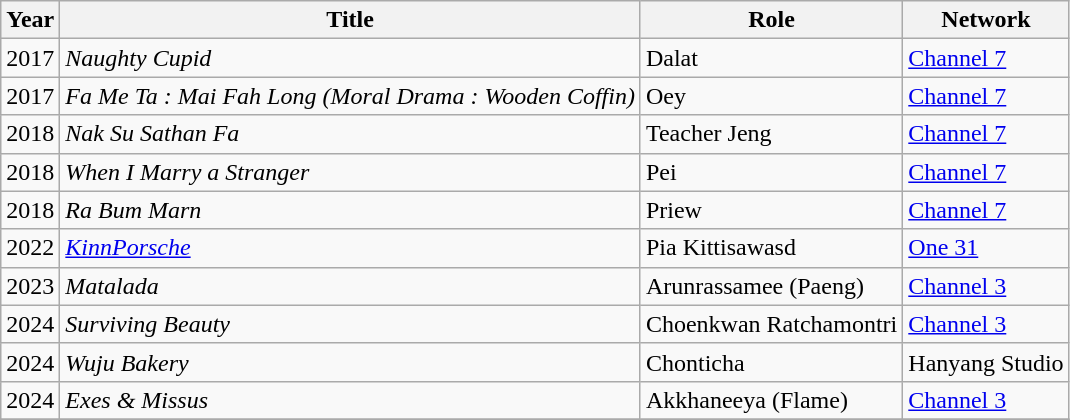<table class="wikitable sortable">
<tr>
<th>Year</th>
<th>Title</th>
<th>Role</th>
<th>Network</th>
</tr>
<tr>
<td>2017</td>
<td><em>Naughty Cupid</em></td>
<td>Dalat</td>
<td><a href='#'>Channel 7</a></td>
</tr>
<tr>
<td>2017</td>
<td><em>Fa Me Ta : Mai Fah Long (Moral Drama : Wooden Coffin)</em></td>
<td>Oey</td>
<td><a href='#'>Channel 7</a></td>
</tr>
<tr>
<td>2018</td>
<td><em>Nak Su Sathan Fa</em></td>
<td>Teacher Jeng</td>
<td><a href='#'>Channel 7</a></td>
</tr>
<tr>
<td>2018</td>
<td><em>When I Marry a Stranger</em></td>
<td>Pei</td>
<td><a href='#'>Channel 7</a></td>
</tr>
<tr>
<td>2018</td>
<td><em>Ra Bum Marn</em></td>
<td>Priew</td>
<td><a href='#'>Channel 7</a></td>
</tr>
<tr>
<td>2022</td>
<td><em><a href='#'>KinnPorsche</a></em></td>
<td>Pia Kittisawasd</td>
<td><a href='#'>One 31</a></td>
</tr>
<tr>
<td>2023</td>
<td><em>Matalada</em></td>
<td>Arunrassamee (Paeng)</td>
<td><a href='#'>Channel 3</a></td>
</tr>
<tr>
<td>2024</td>
<td><em>Surviving Beauty</em></td>
<td>Choenkwan Ratchamontri</td>
<td><a href='#'>Channel 3</a></td>
</tr>
<tr>
<td>2024</td>
<td><em>Wuju Bakery</em></td>
<td>Chonticha</td>
<td>Hanyang Studio</td>
</tr>
<tr>
<td>2024</td>
<td><em>Exes & Missus</em></td>
<td>Akkhaneeya (Flame)</td>
<td><a href='#'>Channel 3</a></td>
</tr>
<tr>
</tr>
</table>
